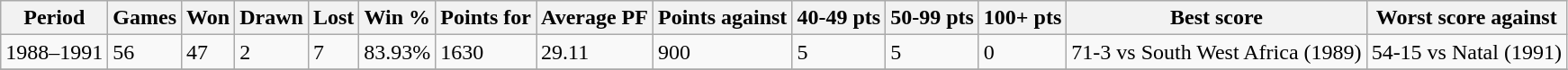<table class="wikitable">
<tr>
<th>Period</th>
<th>Games</th>
<th>Won</th>
<th>Drawn</th>
<th>Lost</th>
<th>Win %</th>
<th>Points for</th>
<th>Average PF</th>
<th>Points against</th>
<th>40-49 pts</th>
<th>50-99 pts</th>
<th>100+ pts</th>
<th>Best score</th>
<th>Worst score against</th>
</tr>
<tr>
<td>1988–1991</td>
<td>56</td>
<td>47</td>
<td>2</td>
<td>7</td>
<td>83.93%</td>
<td>1630</td>
<td>29.11</td>
<td>900</td>
<td>5</td>
<td>5</td>
<td>0</td>
<td>71-3 vs South West Africa (1989)</td>
<td>54-15 vs Natal (1991)</td>
</tr>
<tr>
</tr>
</table>
